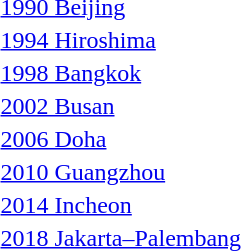<table>
<tr>
<td><a href='#'>1990 Beijing</a></td>
<td></td>
<td></td>
<td></td>
</tr>
<tr>
<td><a href='#'>1994 Hiroshima</a></td>
<td></td>
<td></td>
<td></td>
</tr>
<tr>
<td><a href='#'>1998 Bangkok</a></td>
<td></td>
<td></td>
<td></td>
</tr>
<tr>
<td><a href='#'>2002 Busan</a></td>
<td></td>
<td></td>
<td></td>
</tr>
<tr>
<td><a href='#'>2006 Doha</a></td>
<td></td>
<td></td>
<td></td>
</tr>
<tr>
<td><a href='#'>2010 Guangzhou</a></td>
<td></td>
<td></td>
<td></td>
</tr>
<tr>
<td><a href='#'>2014 Incheon</a></td>
<td></td>
<td></td>
<td></td>
</tr>
<tr>
<td><a href='#'>2018 Jakarta–Palembang</a></td>
<td></td>
<td></td>
<td></td>
</tr>
</table>
